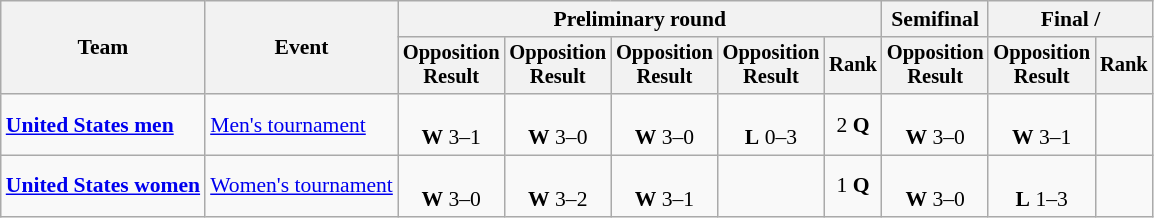<table class=wikitable style=font-size:90%;text-align:center>
<tr>
<th rowspan=2>Team</th>
<th rowspan=2>Event</th>
<th colspan=5>Preliminary round</th>
<th>Semifinal</th>
<th colspan=2>Final / </th>
</tr>
<tr style=font-size:95%>
<th>Opposition<br>Result</th>
<th>Opposition<br>Result</th>
<th>Opposition<br>Result</th>
<th>Opposition<br>Result</th>
<th>Rank</th>
<th>Opposition<br>Result</th>
<th>Opposition<br>Result</th>
<th>Rank</th>
</tr>
<tr>
<td align=left><strong><a href='#'>United States men</a></strong></td>
<td align=left><a href='#'>Men's tournament</a></td>
<td><br><strong>W</strong> 3–1</td>
<td><br><strong>W</strong> 3–0</td>
<td><br><strong>W</strong> 3–0</td>
<td><br><strong>L</strong> 0–3</td>
<td>2 <strong>Q</strong></td>
<td><br><strong>W</strong> 3–0</td>
<td><br><strong>W</strong> 3–1</td>
<td></td>
</tr>
<tr>
<td align=left><strong><a href='#'>United States women</a></strong></td>
<td align=left><a href='#'>Women's tournament</a></td>
<td><br><strong>W</strong> 3–0</td>
<td><br><strong>W</strong> 3–2</td>
<td><br><strong>W</strong> 3–1</td>
<td></td>
<td>1 <strong>Q</strong></td>
<td><br><strong>W</strong> 3–0</td>
<td><br><strong>L</strong> 1–3</td>
<td></td>
</tr>
</table>
